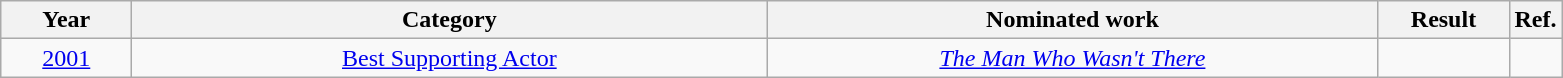<table class="wikitable plainrowheaders" style="text-align:center;">
<tr>
<th scope="col" style="width:5em;">Year</th>
<th scope="col" style="width:26em;">Category</th>
<th scope="col" style="width:25em;">Nominated work</th>
<th scope="col" style="width:5em;">Result</th>
<th>Ref.</th>
</tr>
<tr>
<td><a href='#'>2001</a></td>
<td><a href='#'>Best Supporting Actor</a></td>
<td><em><a href='#'>The Man Who Wasn't There</a></em></td>
<td></td>
<td></td>
</tr>
</table>
